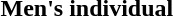<table>
<tr>
<th scope="row">Men's individual<br></th>
<td></td>
<td></td>
<td></td>
</tr>
</table>
